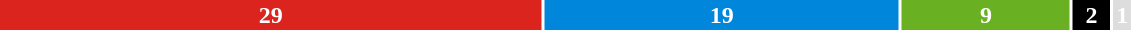<table style="width:60%; text-align:center;">
<tr style="color:white;">
<td style="background:#DC241f; width:48.33%;"><strong>29</strong></td>
<td style="background:#0087DC; width:31.68%;"><strong>19</strong></td>
<td style="background:#6AB023; width:15%;"><strong>9</strong></td>
<td style="background:#000000; width:3.3%;"><strong>2</strong></td>
<td style="background:#DDDDDD; width:1.66%;"><strong>1</strong></td>
</tr>
<tr>
<td><span></span></td>
<td><span></span></td>
<td><span></span></td>
<td><span></span></td>
<td><span></span></td>
</tr>
</table>
